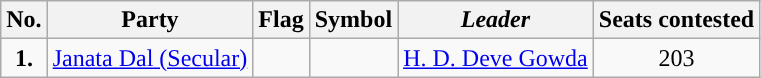<table class="wikitable">
<tr>
<th>No.</th>
<th>Party</th>
<th><strong>Flag</strong></th>
<th>Symbol</th>
<th><em>Leader</em></th>
<th>Seats contested</th>
</tr>
<tr>
<td ! style="text-align:center; background:"><strong>1.</strong></td>
<td style="text-align:center"><a href='#'>Janata Dal (Secular)</a></td>
<td></td>
<td></td>
<td style="text-align:center"><a href='#'>H. D. Deve Gowda</a></td>
<td style="text-align:center">203</td>
</tr>
</table>
